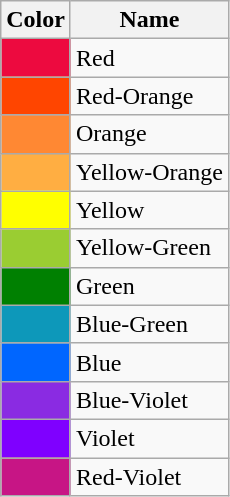<table class="wikitable sortable sticky-header sort-under col3center">
<tr>
<th>Color</th>
<th>Name</th>
</tr>
<tr>
<td bgcolor=ED0A3F></td>
<td>Red</td>
</tr>
<tr>
<td bgcolor=FF4500></td>
<td>Red-Orange</td>
</tr>
<tr>
<td bgcolor=FF8833></td>
<td>Orange</td>
</tr>
<tr>
<td bgcolor=FFAE42></td>
<td>Yellow-Orange</td>
</tr>
<tr>
<td bgcolor=FFFF00></td>
<td>Yellow</td>
</tr>
<tr>
<td bgcolor=9ACD32></td>
<td>Yellow-Green</td>
</tr>
<tr>
<td bgcolor=008001></td>
<td>Green</td>
</tr>
<tr>
<td bgcolor=0D98BA></td>
<td>Blue-Green</td>
</tr>
<tr>
<td bgcolor=0066FF></td>
<td>Blue</td>
</tr>
<tr>
<td bgcolor=8A2BE2></td>
<td>Blue-Violet</td>
</tr>
<tr>
<td bgcolor=7F00FF></td>
<td>Violet</td>
</tr>
<tr>
<td bgcolor=C71585></td>
<td>Red-Violet</td>
</tr>
</table>
